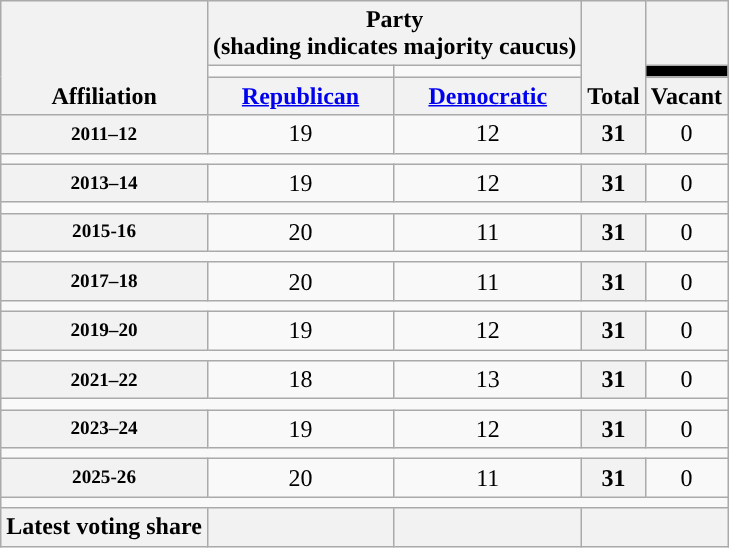<table class="wikitable" style="text-align:center">
<tr style="vertical-align:bottom;">
<th rowspan=3>Affiliation</th>
<th colspan=2>Party <div>(shading indicates majority caucus)</div></th>
<th rowspan=3>Total</th>
<th></th>
</tr>
<tr style="height:5px">
<td style="background-color:"></td>
<td style="background-color:"></td>
<td style="background-color:black"></td>
</tr>
<tr>
<th><a href='#'>Republican</a></th>
<th><a href='#'>Democratic</a></th>
<th>Vacant</th>
</tr>
<tr>
<th nowrap style="font-size:80%">2011–12</th>
<td>19</td>
<td>12</td>
<th>31</th>
<td>0</td>
</tr>
<tr>
<td colspan=5></td>
</tr>
<tr>
<th nowrap style="font-size:80%">2013–14</th>
<td>19</td>
<td>12</td>
<th>31</th>
<td>0</td>
</tr>
<tr>
<td colspan=5></td>
</tr>
<tr>
<th nowrap style="font-size:80%">2015-16</th>
<td>20</td>
<td>11</td>
<th>31</th>
<td>0</td>
</tr>
<tr>
<td colspan=5></td>
</tr>
<tr>
<th nowrap style="font-size:80%">2017–18</th>
<td>20</td>
<td>11</td>
<th>31</th>
<td>0</td>
</tr>
<tr>
<td colspan=5></td>
</tr>
<tr>
<th nowrap style="font-size:80%">2019–20</th>
<td>19</td>
<td>12</td>
<th>31</th>
<td>0</td>
</tr>
<tr>
<td colspan=5></td>
</tr>
<tr>
<th nowrap="" style="font-size:80%">2021–22</th>
<td>18</td>
<td>13</td>
<th>31</th>
<td>0</td>
</tr>
<tr>
<td colspan=5></td>
</tr>
<tr>
<th nowrap="" style="font-size:80%">2023–24</th>
<td>19</td>
<td>12</td>
<th>31</th>
<td>0</td>
</tr>
<tr>
<td colspan=5></td>
</tr>
<tr>
<th nowrap="" style="font-size:80%">2025-26</th>
<td>20</td>
<td>11</td>
<th>31</th>
<td>0</td>
</tr>
<tr>
<td colspan=5></td>
</tr>
<tr>
<th>Latest voting share</th>
<th></th>
<th></th>
<th colspan=2></th>
</tr>
</table>
